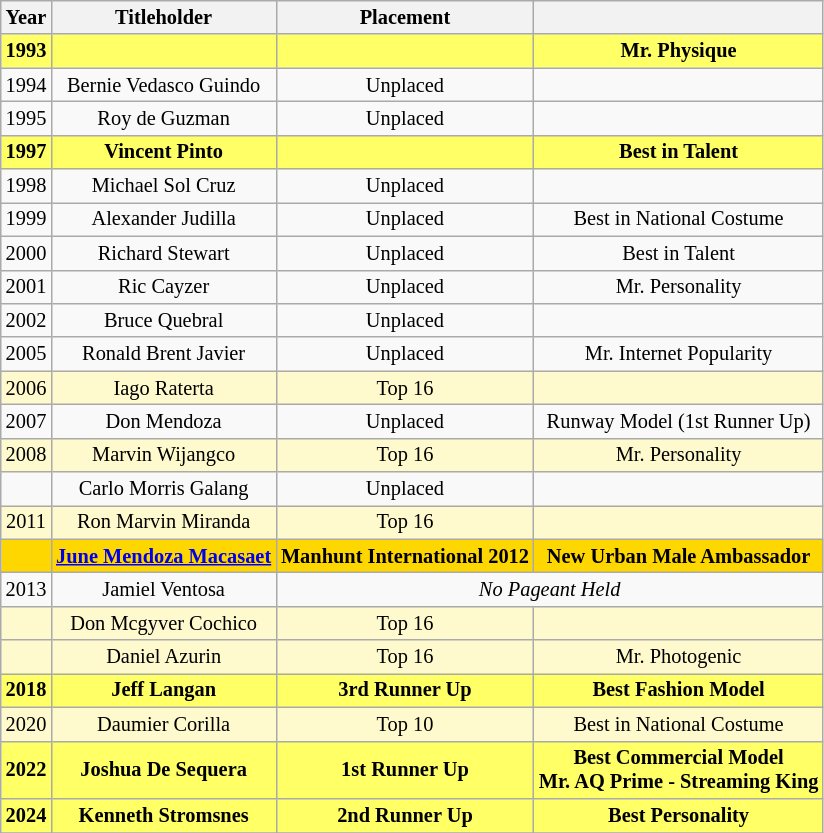<table class="wikitable" style="font-size: 85%; text-align:center">
<tr>
<th>Year</th>
<th>Titleholder</th>
<th>Placement</th>
<th></th>
</tr>
<tr style="background-color:#FFFF66; font-weight:bold">
<td>1993</td>
<td></td>
<td></td>
<td>Mr. Physique</td>
</tr>
<tr>
<td>1994</td>
<td>Bernie Vedasco Guindo</td>
<td>Unplaced</td>
<td></td>
</tr>
<tr>
<td>1995</td>
<td>Roy de Guzman</td>
<td>Unplaced</td>
<td></td>
</tr>
<tr style="background-color:#FFFF66; font-weight:bold">
<td>1997</td>
<td>Vincent Pinto</td>
<td></td>
<td>Best in Talent</td>
</tr>
<tr ]]>
<td>1998</td>
<td>Michael Sol Cruz</td>
<td>Unplaced</td>
<td></td>
</tr>
<tr ]]>
<td>1999</td>
<td>Alexander Judilla</td>
<td>Unplaced</td>
<td>Best in National Costume</td>
</tr>
<tr ]]>
<td>2000</td>
<td>Richard Stewart</td>
<td>Unplaced</td>
<td>Best in Talent</td>
</tr>
<tr ]]>
<td>2001</td>
<td>Ric Cayzer</td>
<td>Unplaced</td>
<td>Mr. Personality</td>
</tr>
<tr ]]>
<td>2002</td>
<td>Bruce Quebral</td>
<td>Unplaced</td>
<td></td>
</tr>
<tr ]]>
<td>2005</td>
<td>Ronald Brent Javier</td>
<td>Unplaced</td>
<td>Mr. Internet Popularity</td>
</tr>
<tr style="background-color:#FFFACD">
<td>2006</td>
<td>Iago Raterta</td>
<td>Top 16</td>
<td></td>
</tr>
<tr>
<td>2007</td>
<td>Don Mendoza</td>
<td>Unplaced</td>
<td>Runway Model (1st Runner Up)</td>
</tr>
<tr style="background-color:#FFFACD">
<td>2008</td>
<td>Marvin Wijangco</td>
<td>Top 16</td>
<td>Mr. Personality</td>
</tr>
<tr ]]>
<td></td>
<td>Carlo Morris Galang</td>
<td>Unplaced</td>
<td></td>
</tr>
<tr style="background-color:#FFFACD">
<td>2011</td>
<td>Ron Marvin Miranda</td>
<td>Top 16</td>
<td></td>
</tr>
<tr style="background-color:Gold; font-weight:bold">
<td></td>
<td><a href='#'>June Mendoza Macasaet</a></td>
<td>Manhunt International 2012</td>
<td>New Urban Male Ambassador</td>
</tr>
<tr ]]>
<td>2013</td>
<td>Jamiel Ventosa</td>
<td colspan="2" style="text-align:center"><em>No Pageant Held</em></td>
</tr>
<tr style="background-color:#FFFACD">
<td></td>
<td>Don Mcgyver Cochico</td>
<td>Top 16</td>
<td></td>
</tr>
<tr style="background-color:#FFFACD">
<td></td>
<td>Daniel Azurin</td>
<td>Top 16</td>
<td>Mr. Photogenic</td>
</tr>
<tr style="background-color:#FFFF66; font-weight:bold">
<td>2018</td>
<td>Jeff Langan</td>
<td>3rd Runner Up</td>
<td>Best Fashion Model</td>
</tr>
<tr style="background-color:#FFFACD">
<td>2020</td>
<td>Daumier Corilla</td>
<td>Top 10</td>
<td>Best in National Costume</td>
</tr>
<tr style="background-color:#FFFF66;font-weight:bold">
<td>2022</td>
<td>Joshua De Sequera</td>
<td>1st Runner Up</td>
<td>Best Commercial Model<br>Mr. AQ Prime - Streaming King</td>
</tr>
<tr style="background-color:#FFFF66;font-weight:bold">
<td>2024</td>
<td>Kenneth Stromsnes</td>
<td>2nd Runner Up</td>
<td>Best Personality</td>
</tr>
<tr>
</tr>
</table>
